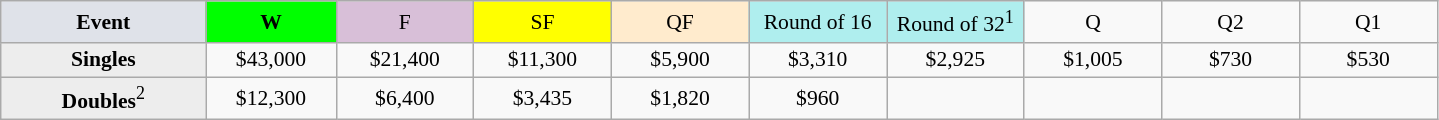<table class=wikitable style=font-size:90%;text-align:center>
<tr>
<td width=130 bgcolor=dfe2e9><strong>Event</strong></td>
<td width=80 bgcolor=lime><strong>W</strong></td>
<td width=85 bgcolor=thistle>F</td>
<td width=85 bgcolor=ffff00>SF</td>
<td width=85 bgcolor=ffebcd>QF</td>
<td width=85 bgcolor=afeeee>Round of 16</td>
<td width=85 bgcolor=afeeee>Round of 32<sup>1</sup></td>
<td width=85>Q</td>
<td width=85>Q2</td>
<td width=85>Q1</td>
</tr>
<tr>
<td style="background:#ededed;"><strong>Singles</strong></td>
<td>$43,000</td>
<td>$21,400</td>
<td>$11,300</td>
<td>$5,900</td>
<td>$3,310</td>
<td>$2,925</td>
<td>$1,005</td>
<td>$730</td>
<td>$530</td>
</tr>
<tr>
<td style="background:#ededed;"><strong>Doubles</strong><sup>2</sup></td>
<td>$12,300</td>
<td>$6,400</td>
<td>$3,435</td>
<td>$1,820</td>
<td>$960</td>
<td></td>
<td></td>
<td></td>
<td></td>
</tr>
</table>
